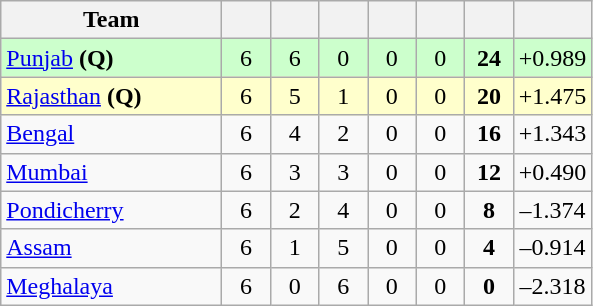<table class="wikitable" style="text-align:center">
<tr>
<th style="width:140px;">Team</th>
<th style="width:25px;"></th>
<th style="width:25px;"></th>
<th style="width:25px;"></th>
<th style="width:25px;"></th>
<th style="width:25px;"></th>
<th style="width:25px;"></th>
<th style="width:40px;"></th>
</tr>
<tr style="background:#cfc;">
<td style="text-align:left"><a href='#'>Punjab</a> <strong>(Q)</strong></td>
<td>6</td>
<td>6</td>
<td>0</td>
<td>0</td>
<td>0</td>
<td><strong>24</strong></td>
<td>+0.989</td>
</tr>
<tr style="background:#ffc;">
<td style="text-align:left"><a href='#'>Rajasthan</a> <strong>(Q)</strong></td>
<td>6</td>
<td>5</td>
<td>1</td>
<td>0</td>
<td>0</td>
<td><strong>20</strong></td>
<td>+1.475</td>
</tr>
<tr>
<td style="text-align:left"><a href='#'>Bengal</a></td>
<td>6</td>
<td>4</td>
<td>2</td>
<td>0</td>
<td>0</td>
<td><strong>16</strong></td>
<td>+1.343</td>
</tr>
<tr>
<td style="text-align:left"><a href='#'>Mumbai</a></td>
<td>6</td>
<td>3</td>
<td>3</td>
<td>0</td>
<td>0</td>
<td><strong>12</strong></td>
<td>+0.490</td>
</tr>
<tr>
<td style="text-align:left"><a href='#'>Pondicherry</a></td>
<td>6</td>
<td>2</td>
<td>4</td>
<td>0</td>
<td>0</td>
<td><strong>8</strong></td>
<td>–1.374</td>
</tr>
<tr>
<td style="text-align:left"><a href='#'>Assam</a></td>
<td>6</td>
<td>1</td>
<td>5</td>
<td>0</td>
<td>0</td>
<td><strong>4</strong></td>
<td>–0.914</td>
</tr>
<tr>
<td style="text-align:left"><a href='#'>Meghalaya</a></td>
<td>6</td>
<td>0</td>
<td>6</td>
<td>0</td>
<td>0</td>
<td><strong>0</strong></td>
<td>–2.318</td>
</tr>
</table>
